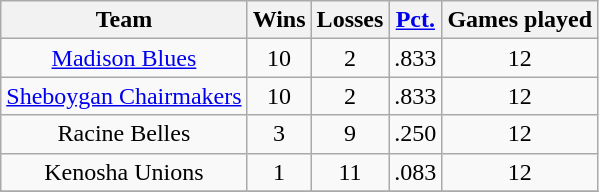<table class="sortable wikitable" style="text-align:center">
<tr>
<th>Team</th>
<th>Wins</th>
<th>Losses</th>
<th><a href='#'>Pct.</a></th>
<th>Games played</th>
</tr>
<tr>
<td><a href='#'>Madison Blues</a></td>
<td>10</td>
<td>2</td>
<td>.833</td>
<td>12</td>
</tr>
<tr>
<td><a href='#'>Sheboygan Chairmakers</a></td>
<td>10</td>
<td>2</td>
<td>.833</td>
<td>12</td>
</tr>
<tr>
<td>Racine Belles</td>
<td>3</td>
<td>9</td>
<td>.250</td>
<td>12</td>
</tr>
<tr>
<td>Kenosha Unions</td>
<td>1</td>
<td>11</td>
<td>.083</td>
<td>12</td>
</tr>
<tr>
</tr>
</table>
